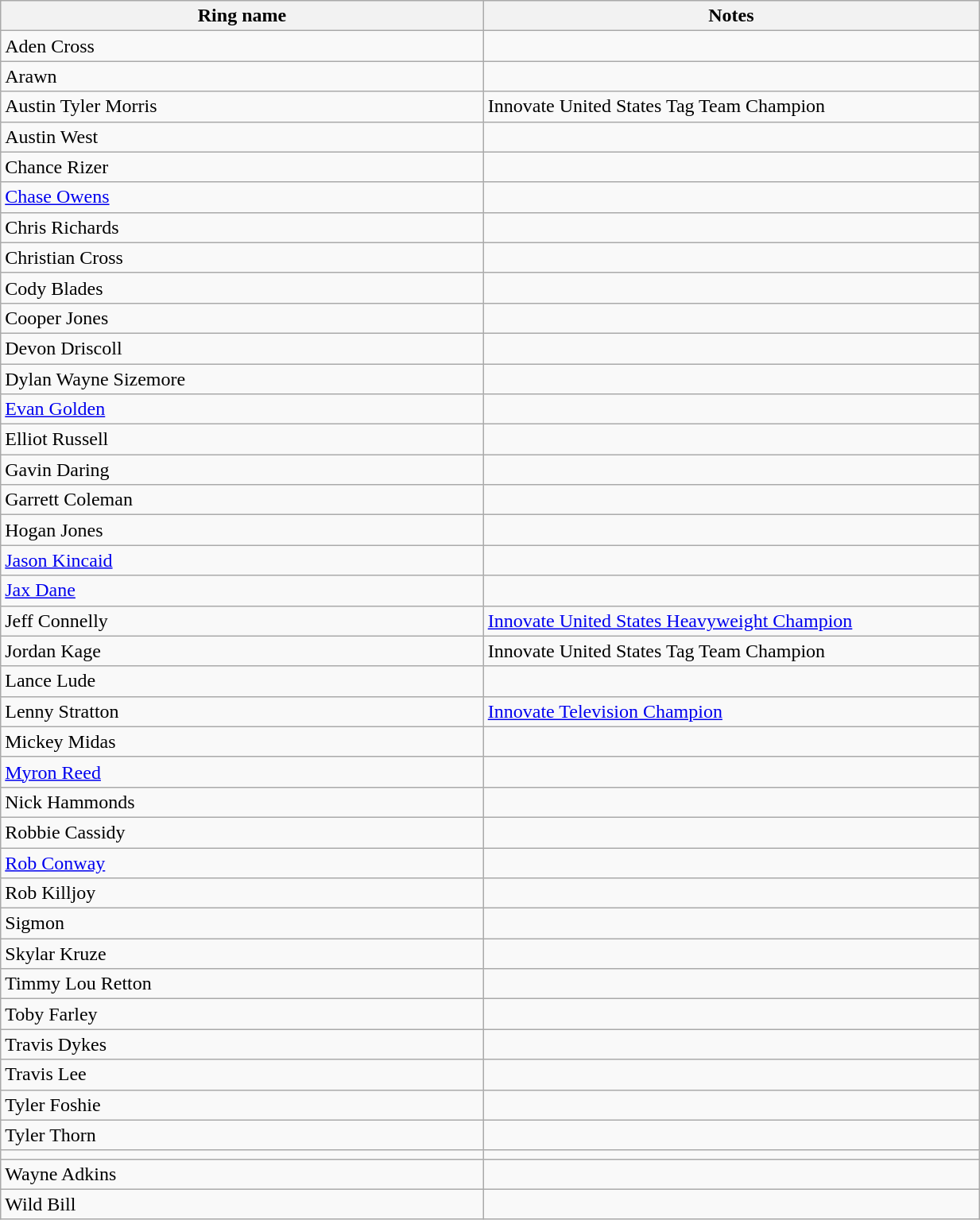<table class="wikitable sortable" align="left center" width="65%">
<tr>
<th width="10%">Ring name</th>
<th width="10%">Notes</th>
</tr>
<tr>
<td>Aden Cross</td>
<td></td>
</tr>
<tr>
<td>Arawn</td>
<td></td>
</tr>
<tr>
<td>Austin Tyler Morris</td>
<td>Innovate United States Tag Team Champion</td>
</tr>
<tr>
<td>Austin West</td>
<td></td>
</tr>
<tr>
<td>Chance Rizer</td>
<td></td>
</tr>
<tr>
<td><a href='#'>Chase Owens</a></td>
<td></td>
</tr>
<tr>
<td>Chris Richards</td>
<td></td>
</tr>
<tr>
<td>Christian Cross</td>
<td></td>
</tr>
<tr>
<td>Cody Blades</td>
<td></td>
</tr>
<tr>
<td>Cooper Jones</td>
<td></td>
</tr>
<tr>
<td>Devon Driscoll</td>
<td></td>
</tr>
<tr>
<td>Dylan Wayne Sizemore</td>
<td></td>
</tr>
<tr>
<td><a href='#'>Evan Golden</a></td>
<td></td>
</tr>
<tr>
<td>Elliot Russell</td>
<td></td>
</tr>
<tr>
<td>Gavin Daring</td>
<td></td>
</tr>
<tr>
<td>Garrett Coleman</td>
<td></td>
</tr>
<tr>
<td>Hogan Jones</td>
<td></td>
</tr>
<tr>
<td><a href='#'>Jason Kincaid</a></td>
<td></td>
</tr>
<tr>
<td><a href='#'>Jax Dane</a></td>
<td></td>
</tr>
<tr>
<td>Jeff Connelly</td>
<td><a href='#'>Innovate United States Heavyweight Champion</a></td>
</tr>
<tr>
<td>Jordan Kage</td>
<td>Innovate United States Tag Team Champion</td>
</tr>
<tr>
<td>Lance Lude</td>
<td></td>
</tr>
<tr>
<td>Lenny Stratton</td>
<td><a href='#'>Innovate Television Champion</a></td>
</tr>
<tr>
<td>Mickey Midas</td>
<td></td>
</tr>
<tr>
<td><a href='#'>Myron Reed</a></td>
<td></td>
</tr>
<tr>
<td>Nick Hammonds</td>
<td></td>
</tr>
<tr>
<td>Robbie Cassidy</td>
<td></td>
</tr>
<tr>
<td><a href='#'>Rob Conway</a></td>
<td></td>
</tr>
<tr>
<td>Rob Killjoy</td>
<td></td>
</tr>
<tr>
<td>Sigmon</td>
<td></td>
</tr>
<tr>
<td>Skylar Kruze</td>
<td></td>
</tr>
<tr>
<td>Timmy Lou Retton</td>
<td></td>
</tr>
<tr>
<td>Toby Farley</td>
<td></td>
</tr>
<tr>
<td>Travis Dykes</td>
<td></td>
</tr>
<tr>
<td>Travis Lee</td>
<td></td>
</tr>
<tr>
<td>Tyler Foshie</td>
<td></td>
</tr>
<tr>
<td>Tyler Thorn</td>
<td></td>
</tr>
<tr |Vince Brent>
<td></td>
</tr>
<tr>
<td>Wayne Adkins</td>
<td></td>
</tr>
<tr>
<td>Wild Bill</td>
<td></td>
</tr>
</table>
